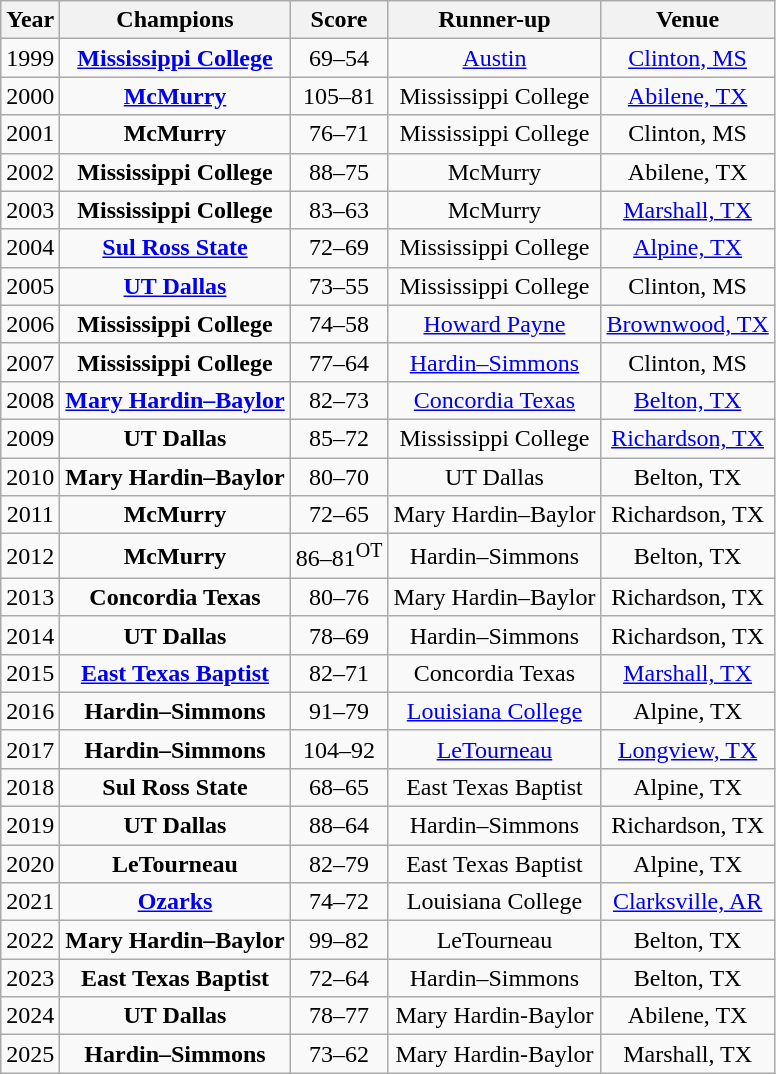<table class="wikitable sortable">
<tr>
<th>Year</th>
<th>Champions</th>
<th>Score</th>
<th>Runner-up</th>
<th>Venue</th>
</tr>
<tr align=center>
<td>1999</td>
<td><strong><a href='#'>Mississippi College</a></strong></td>
<td>69–54</td>
<td><a href='#'>Austin</a></td>
<td><a href='#'>Clinton, MS</a></td>
</tr>
<tr align=center>
<td>2000</td>
<td><strong><a href='#'>McMurry</a></strong></td>
<td>105–81</td>
<td>Mississippi College</td>
<td><a href='#'>Abilene, TX</a></td>
</tr>
<tr align=center>
<td>2001</td>
<td><strong>McMurry</strong></td>
<td>76–71</td>
<td>Mississippi College</td>
<td>Clinton, MS</td>
</tr>
<tr align=center>
<td>2002</td>
<td><strong>Mississippi College</strong></td>
<td>88–75</td>
<td>McMurry</td>
<td>Abilene, TX</td>
</tr>
<tr align=center>
<td>2003</td>
<td><strong>Mississippi College</strong></td>
<td>83–63</td>
<td>McMurry</td>
<td><a href='#'>Marshall, TX</a></td>
</tr>
<tr align=center>
<td>2004</td>
<td><strong><a href='#'>Sul Ross State</a></strong></td>
<td>72–69</td>
<td>Mississippi College</td>
<td><a href='#'>Alpine, TX</a></td>
</tr>
<tr align=center>
<td>2005</td>
<td><strong><a href='#'>UT Dallas</a></strong></td>
<td>73–55</td>
<td>Mississippi College</td>
<td>Clinton, MS</td>
</tr>
<tr align=center>
<td>2006</td>
<td><strong>Mississippi College</strong></td>
<td>74–58</td>
<td><a href='#'>Howard Payne</a></td>
<td><a href='#'>Brownwood, TX</a></td>
</tr>
<tr align=center>
<td>2007</td>
<td><strong>Mississippi College</strong></td>
<td>77–64</td>
<td><a href='#'>Hardin–Simmons</a></td>
<td>Clinton, MS</td>
</tr>
<tr align=center>
<td>2008</td>
<td><strong><a href='#'>Mary Hardin–Baylor</a></strong></td>
<td>82–73</td>
<td><a href='#'>Concordia Texas</a></td>
<td><a href='#'>Belton, TX</a></td>
</tr>
<tr align=center>
<td>2009</td>
<td><strong>UT Dallas</strong></td>
<td>85–72</td>
<td>Mississippi College</td>
<td><a href='#'>Richardson, TX</a></td>
</tr>
<tr align=center>
<td>2010</td>
<td><strong>Mary Hardin–Baylor</strong></td>
<td>80–70</td>
<td>UT Dallas</td>
<td>Belton, TX</td>
</tr>
<tr align=center>
<td>2011</td>
<td><strong>McMurry</strong></td>
<td>72–65</td>
<td>Mary Hardin–Baylor</td>
<td>Richardson, TX</td>
</tr>
<tr align=center>
<td>2012</td>
<td><strong>McMurry</strong></td>
<td>86–81<sup>OT</sup></td>
<td>Hardin–Simmons</td>
<td>Belton, TX</td>
</tr>
<tr align=center>
<td>2013</td>
<td><strong>Concordia Texas</strong></td>
<td>80–76</td>
<td>Mary Hardin–Baylor</td>
<td>Richardson, TX</td>
</tr>
<tr align=center>
<td>2014</td>
<td><strong>UT Dallas</strong></td>
<td>78–69</td>
<td>Hardin–Simmons</td>
<td>Richardson, TX</td>
</tr>
<tr align=center>
<td>2015</td>
<td><strong><a href='#'>East Texas Baptist</a></strong></td>
<td>82–71</td>
<td>Concordia Texas</td>
<td><a href='#'>Marshall, TX</a></td>
</tr>
<tr align=center>
<td>2016</td>
<td><strong>Hardin–Simmons</strong></td>
<td>91–79</td>
<td><a href='#'>Louisiana College</a></td>
<td>Alpine, TX</td>
</tr>
<tr align=center>
<td>2017</td>
<td><strong>Hardin–Simmons</strong></td>
<td>104–92</td>
<td><a href='#'>LeTourneau</a></td>
<td><a href='#'>Longview, TX</a></td>
</tr>
<tr align=center>
<td>2018</td>
<td><strong>Sul Ross State</strong></td>
<td>68–65</td>
<td>East Texas Baptist</td>
<td>Alpine, TX</td>
</tr>
<tr align=center>
<td>2019</td>
<td><strong>UT Dallas</strong></td>
<td>88–64</td>
<td>Hardin–Simmons</td>
<td>Richardson, TX</td>
</tr>
<tr align=center>
<td>2020</td>
<td><strong>LeTourneau</strong></td>
<td>82–79</td>
<td>East Texas Baptist</td>
<td>Alpine, TX</td>
</tr>
<tr align=center>
<td>2021</td>
<td><strong><a href='#'>Ozarks</a></strong></td>
<td>74–72</td>
<td>Louisiana College</td>
<td><a href='#'>Clarksville, AR</a></td>
</tr>
<tr align=center>
<td>2022</td>
<td><strong>Mary Hardin–Baylor</strong></td>
<td>99–82</td>
<td>LeTourneau</td>
<td>Belton, TX</td>
</tr>
<tr align=center>
<td>2023</td>
<td><strong>East Texas Baptist</strong></td>
<td>72–64</td>
<td>Hardin–Simmons</td>
<td>Belton, TX</td>
</tr>
<tr align=center>
<td>2024</td>
<td><strong>UT Dallas</strong></td>
<td>78–77</td>
<td>Mary Hardin-Baylor</td>
<td>Abilene, TX</td>
</tr>
<tr align=center>
<td>2025</td>
<td><strong>Hardin–Simmons</strong></td>
<td>73–62</td>
<td>Mary Hardin-Baylor</td>
<td>Marshall, TX</td>
</tr>
</table>
